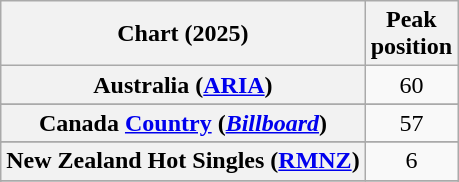<table class="wikitable sortable plainrowheaders" style="text-align:center">
<tr>
<th scope="col">Chart (2025)</th>
<th scope="col">Peak<br>position</th>
</tr>
<tr>
<th scope="row">Australia (<a href='#'>ARIA</a>)</th>
<td>60</td>
</tr>
<tr>
</tr>
<tr>
<th scope="row">Canada <a href='#'>Country</a> (<em><a href='#'>Billboard</a></em>)</th>
<td>57</td>
</tr>
<tr>
</tr>
<tr>
<th scope="row">New Zealand Hot Singles (<a href='#'>RMNZ</a>)</th>
<td>6</td>
</tr>
<tr>
</tr>
<tr>
</tr>
<tr>
</tr>
</table>
